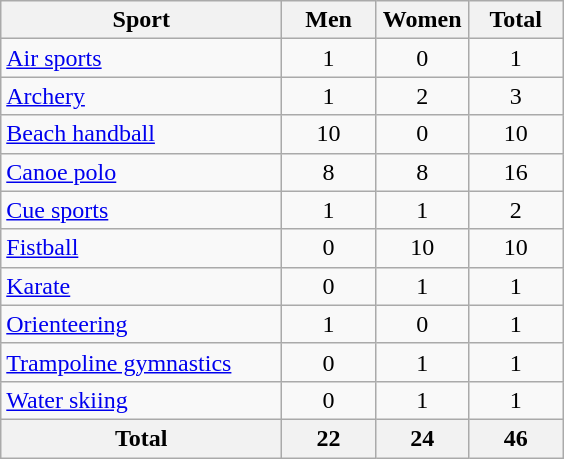<table class="wikitable sortable" style="text-align:center;">
<tr>
<th width=180>Sport</th>
<th width=55>Men</th>
<th width=55>Women</th>
<th width=55>Total</th>
</tr>
<tr>
<td align=left><a href='#'>Air sports</a></td>
<td>1</td>
<td>0</td>
<td>1</td>
</tr>
<tr>
<td align=left><a href='#'>Archery</a></td>
<td>1</td>
<td>2</td>
<td>3</td>
</tr>
<tr>
<td align=left><a href='#'>Beach handball</a></td>
<td>10</td>
<td>0</td>
<td>10</td>
</tr>
<tr>
<td align=left><a href='#'>Canoe polo</a></td>
<td>8</td>
<td>8</td>
<td>16</td>
</tr>
<tr>
<td align=left><a href='#'>Cue sports</a></td>
<td>1</td>
<td>1</td>
<td>2</td>
</tr>
<tr>
<td align=left><a href='#'>Fistball</a></td>
<td>0</td>
<td>10</td>
<td>10</td>
</tr>
<tr>
<td align=left><a href='#'>Karate</a></td>
<td>0</td>
<td>1</td>
<td>1</td>
</tr>
<tr>
<td align=left><a href='#'>Orienteering</a></td>
<td>1</td>
<td>0</td>
<td>1</td>
</tr>
<tr>
<td align=left><a href='#'>Trampoline gymnastics</a></td>
<td>0</td>
<td>1</td>
<td>1</td>
</tr>
<tr>
<td align=left><a href='#'>Water skiing</a></td>
<td>0</td>
<td>1</td>
<td>1</td>
</tr>
<tr>
<th>Total</th>
<th>22</th>
<th>24</th>
<th>46</th>
</tr>
</table>
